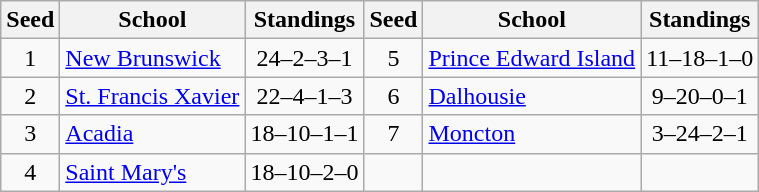<table class="wikitable">
<tr>
<th>Seed</th>
<th>School</th>
<th>Standings</th>
<th>Seed</th>
<th>School</th>
<th>Standings</th>
</tr>
<tr>
<td align=center>1</td>
<td><a href='#'>New Brunswick</a></td>
<td align=center>24–2–3–1</td>
<td align=center>5</td>
<td><a href='#'>Prince Edward Island</a></td>
<td align=center>11–18–1–0</td>
</tr>
<tr>
<td align=center>2</td>
<td><a href='#'>St. Francis Xavier</a></td>
<td align=center>22–4–1–3</td>
<td align=center>6</td>
<td><a href='#'>Dalhousie</a></td>
<td align=center>9–20–0–1</td>
</tr>
<tr>
<td align=center>3</td>
<td><a href='#'>Acadia</a></td>
<td align=center>18–10–1–1</td>
<td align=center>7</td>
<td><a href='#'>Moncton</a></td>
<td align=center>3–24–2–1</td>
</tr>
<tr>
<td align=center>4</td>
<td><a href='#'>Saint Mary's</a></td>
<td align=center>18–10–2–0</td>
<td></td>
<td></td>
<td></td>
</tr>
</table>
